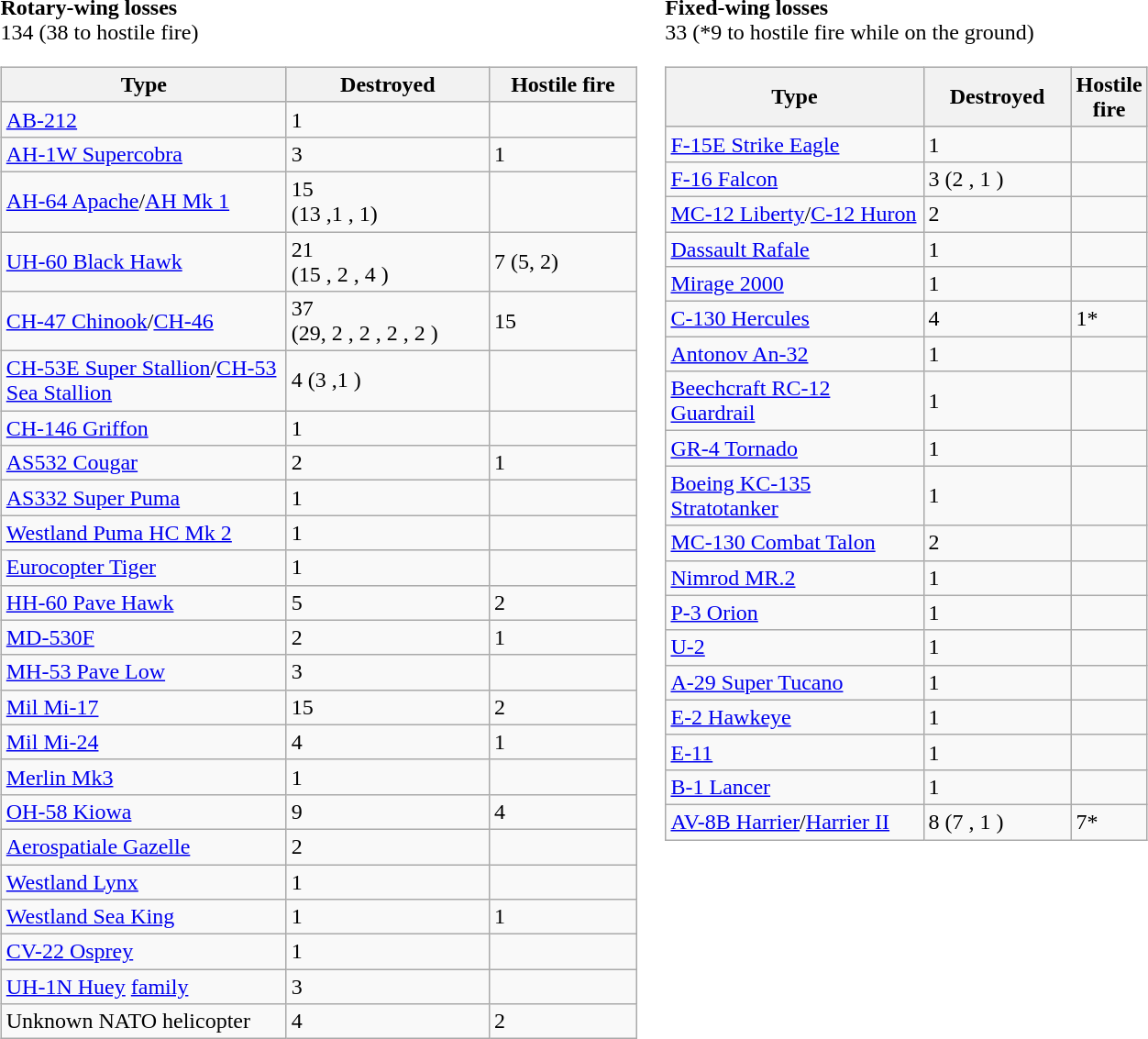<table>
<tr style="vertical-align:top;">
<td><br><strong>Rotary-wing losses</strong><br>134 (38 to hostile fire)<table class="wikitable sortable" style="text-align:left;">
<tr style="background:#c9c9c9;">
<th style="width: 200px">Type</th>
<th style="width: 140px">Destroyed</th>
<th style="width: 100px">Hostile fire</th>
</tr>
<tr>
<td><a href='#'>AB-212</a></td>
<td>1 </td>
<td></td>
</tr>
<tr>
<td><a href='#'>AH-1W Supercobra</a></td>
<td>3 </td>
<td>1</td>
</tr>
<tr>
<td><a href='#'>AH-64 Apache</a>/<a href='#'>AH Mk 1</a></td>
<td>15<br>(13 ,1 , 1)</td>
<td></td>
</tr>
<tr>
<td><a href='#'>UH-60 Black Hawk</a></td>
<td>21<br>(15 , 2 , 4 )</td>
<td>7 (5, 2)</td>
</tr>
<tr>
<td><a href='#'>CH-47 Chinook</a>/<a href='#'>CH-46</a></td>
<td>37<br>(29, 2 , 2 , 2 , 2 )</td>
<td>15</td>
</tr>
<tr>
<td><a href='#'>CH-53E Super Stallion</a>/<a href='#'>CH-53 Sea Stallion</a></td>
<td>4 (3 ,1 )</td>
<td></td>
</tr>
<tr>
<td><a href='#'>CH-146 Griffon</a></td>
<td>1 </td>
<td></td>
</tr>
<tr>
<td><a href='#'>AS532 Cougar</a></td>
<td>2 </td>
<td>1</td>
</tr>
<tr>
<td><a href='#'>AS332 Super Puma</a></td>
<td>1 </td>
<td></td>
</tr>
<tr>
<td><a href='#'>Westland Puma HC Mk 2</a></td>
<td>1 </td>
<td></td>
</tr>
<tr>
<td><a href='#'>Eurocopter Tiger</a></td>
<td>1 </td>
<td></td>
</tr>
<tr>
<td><a href='#'>HH-60 Pave Hawk</a></td>
<td>5 </td>
<td>2</td>
</tr>
<tr>
<td><a href='#'>MD-530F</a></td>
<td>2 </td>
<td>1</td>
</tr>
<tr>
<td><a href='#'>MH-53 Pave Low</a></td>
<td>3 </td>
<td></td>
</tr>
<tr>
<td><a href='#'>Mil Mi-17</a></td>
<td>15 </td>
<td>2</td>
</tr>
<tr>
<td><a href='#'>Mil Mi-24</a></td>
<td>4 </td>
<td>1</td>
</tr>
<tr>
<td><a href='#'>Merlin Mk3</a></td>
<td>1 </td>
<td></td>
</tr>
<tr>
<td><a href='#'>OH-58 Kiowa</a></td>
<td>9 </td>
<td>4</td>
</tr>
<tr>
<td><a href='#'>Aerospatiale Gazelle</a></td>
<td>2 </td>
<td></td>
</tr>
<tr>
<td><a href='#'>Westland Lynx</a></td>
<td>1 </td>
<td></td>
</tr>
<tr>
<td><a href='#'>Westland Sea King</a></td>
<td>1 </td>
<td>1</td>
</tr>
<tr>
<td><a href='#'>CV-22 Osprey</a></td>
<td>1 </td>
<td></td>
</tr>
<tr>
<td><a href='#'>UH-1N Huey</a> <a href='#'>family</a></td>
<td>3 </td>
<td></td>
</tr>
<tr>
<td>Unknown NATO helicopter</td>
<td>4 </td>
<td>2</td>
</tr>
</table>
</td>
<td><br><strong>Fixed-wing losses</strong><br>33 (*9 to hostile fire while on the ground)<table class="wikitable sortable" style="text-align:left;">
<tr style="background:#c9c9c9;">
<th style="width: 180px">Type</th>
<th style="width: 100px">Destroyed</th>
<th style="width: 40px">Hostile fire</th>
</tr>
<tr>
<td><a href='#'>F-15E Strike Eagle</a></td>
<td>1 </td>
<td></td>
</tr>
<tr>
<td><a href='#'>F-16 Falcon</a></td>
<td>3 (2 , 1 )</td>
<td></td>
</tr>
<tr>
<td><a href='#'>MC-12 Liberty</a>/<a href='#'>C-12 Huron</a></td>
<td>2 </td>
<td></td>
</tr>
<tr>
<td><a href='#'>Dassault Rafale</a></td>
<td>1 </td>
<td></td>
</tr>
<tr>
<td><a href='#'>Mirage 2000</a></td>
<td>1 </td>
<td></td>
</tr>
<tr>
<td><a href='#'>C-130 Hercules</a></td>
<td>4 </td>
<td>1*</td>
</tr>
<tr>
<td><a href='#'>Antonov An-32</a></td>
<td>1 </td>
<td></td>
</tr>
<tr>
<td><a href='#'>Beechcraft RC-12 Guardrail</a></td>
<td>1 </td>
<td></td>
</tr>
<tr>
<td><a href='#'>GR-4 Tornado</a></td>
<td>1 </td>
<td></td>
</tr>
<tr>
<td><a href='#'>Boeing KC-135 Stratotanker</a></td>
<td>1 </td>
<td></td>
</tr>
<tr>
<td><a href='#'>MC-130 Combat Talon</a></td>
<td>2 </td>
<td></td>
</tr>
<tr>
<td><a href='#'>Nimrod MR.2</a></td>
<td>1 </td>
<td></td>
</tr>
<tr>
<td><a href='#'>P-3 Orion</a></td>
<td>1 </td>
<td></td>
</tr>
<tr>
<td><a href='#'>U-2</a></td>
<td>1 </td>
<td></td>
</tr>
<tr>
<td><a href='#'>A-29 Super Tucano</a></td>
<td>1 </td>
<td></td>
</tr>
<tr>
<td><a href='#'>E-2 Hawkeye</a></td>
<td>1 </td>
<td></td>
</tr>
<tr>
<td><a href='#'>E-11</a></td>
<td>1 </td>
<td></td>
</tr>
<tr>
<td><a href='#'>B-1 Lancer</a></td>
<td>1 </td>
<td></td>
</tr>
<tr>
<td><a href='#'>AV-8B Harrier</a>/<a href='#'>Harrier II</a></td>
<td>8 (7 , 1 )</td>
<td>7*</td>
</tr>
</table>
</td>
</tr>
</table>
